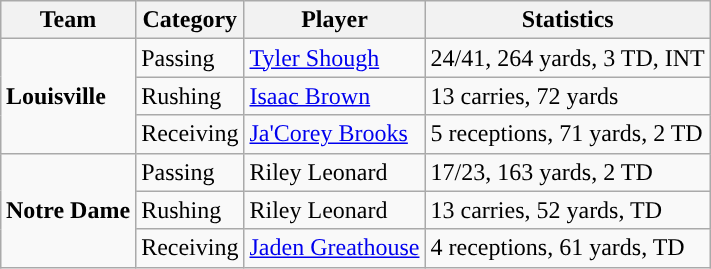<table class="wikitable" style="float: right;">
<tr>
<th>Team</th>
<th>Category</th>
<th>Player</th>
<th>Statistics</th>
</tr>
<tr>
<td rowspan=3><strong>Louisville</strong></td>
<td>Passing</td>
<td><a href='#'>Tyler Shough</a></td>
<td>24/41, 264 yards, 3 TD, INT</td>
</tr>
<tr>
<td>Rushing</td>
<td><a href='#'>Isaac Brown</a></td>
<td>13 carries, 72 yards</td>
</tr>
<tr>
<td>Receiving</td>
<td><a href='#'>Ja'Corey Brooks</a></td>
<td>5 receptions, 71 yards, 2 TD</td>
</tr>
<tr>
<td rowspan=3><strong>Notre Dame</strong></td>
<td>Passing</td>
<td>Riley Leonard</td>
<td>17/23, 163 yards, 2 TD</td>
</tr>
<tr>
<td>Rushing</td>
<td>Riley Leonard</td>
<td>13 carries, 52 yards, TD</td>
</tr>
<tr>
<td>Receiving</td>
<td><a href='#'>Jaden Greathouse</a></td>
<td>4 receptions, 61 yards, TD</td>
</tr>
</table>
